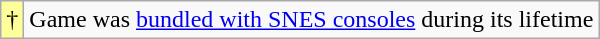<table class="wikitable plainrowheaders">
<tr>
<td bgcolor="#FFFF99" style="text-align:center;">†</td>
<td>Game was <a href='#'>bundled with SNES consoles</a> during its lifetime</td>
</tr>
</table>
